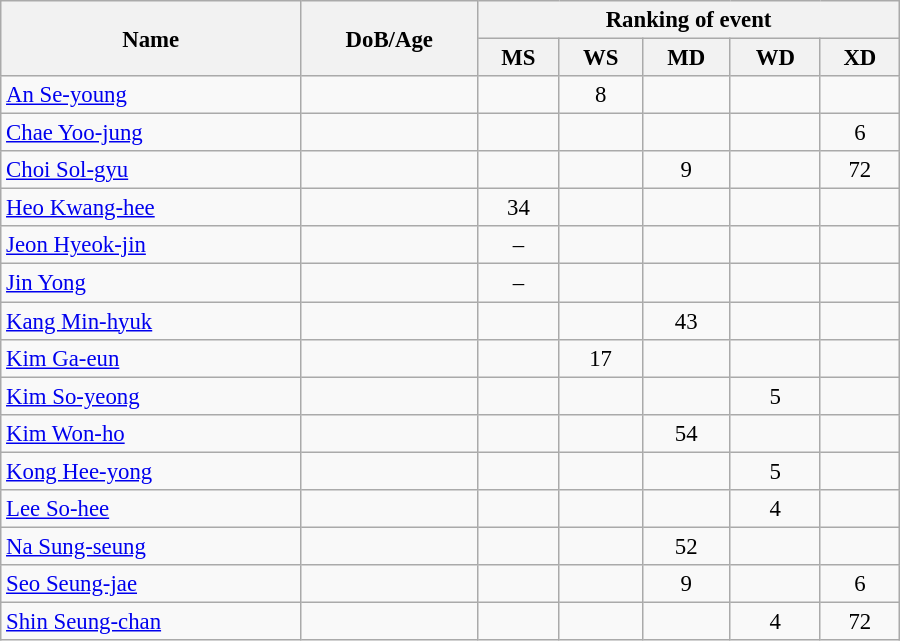<table class="wikitable"  style="width:600px; font-size:95%; text-align:center">
<tr>
<th align="left" rowspan="2">Name</th>
<th align="left" rowspan="2">DoB/Age</th>
<th align="center" colspan="5">Ranking of event</th>
</tr>
<tr>
<th align="left">MS</th>
<th align="left">WS</th>
<th align="left">MD</th>
<th align="left">WD</th>
<th align="left">XD</th>
</tr>
<tr>
<td align="left"><a href='#'>An Se-young</a></td>
<td align="left"></td>
<td></td>
<td>8</td>
<td></td>
<td></td>
<td></td>
</tr>
<tr>
<td align="left"><a href='#'>Chae Yoo-jung</a></td>
<td align="left"></td>
<td></td>
<td></td>
<td></td>
<td></td>
<td>6</td>
</tr>
<tr>
<td align="left"><a href='#'>Choi Sol-gyu</a></td>
<td align="left"></td>
<td></td>
<td></td>
<td>9</td>
<td></td>
<td>72</td>
</tr>
<tr>
<td align="left"><a href='#'>Heo Kwang-hee</a></td>
<td align="left"></td>
<td>34</td>
<td></td>
<td></td>
<td></td>
<td></td>
</tr>
<tr>
<td align="left"><a href='#'>Jeon Hyeok-jin</a></td>
<td align="left"></td>
<td>–</td>
<td></td>
<td></td>
<td></td>
<td></td>
</tr>
<tr>
<td align="left"><a href='#'>Jin Yong</a></td>
<td align="left"></td>
<td>–</td>
<td></td>
<td></td>
<td></td>
<td></td>
</tr>
<tr>
<td align="left"><a href='#'>Kang Min-hyuk</a></td>
<td align="left"></td>
<td></td>
<td></td>
<td>43</td>
<td></td>
<td></td>
</tr>
<tr>
<td align="left"><a href='#'>Kim Ga-eun</a></td>
<td align="left"></td>
<td></td>
<td>17</td>
<td></td>
<td></td>
<td></td>
</tr>
<tr>
<td align="left"><a href='#'>Kim So-yeong</a></td>
<td align="left"></td>
<td></td>
<td></td>
<td></td>
<td>5</td>
<td></td>
</tr>
<tr>
<td align="left"><a href='#'>Kim Won-ho</a></td>
<td align="left"></td>
<td></td>
<td></td>
<td>54</td>
<td></td>
<td></td>
</tr>
<tr>
<td align="left"><a href='#'>Kong Hee-yong</a></td>
<td align="left"></td>
<td></td>
<td></td>
<td></td>
<td>5</td>
<td></td>
</tr>
<tr>
<td align="left"><a href='#'>Lee So-hee</a></td>
<td align="left"></td>
<td></td>
<td></td>
<td></td>
<td>4</td>
<td></td>
</tr>
<tr>
<td align="left"><a href='#'>Na Sung-seung</a></td>
<td align="left"></td>
<td></td>
<td></td>
<td>52</td>
<td></td>
<td></td>
</tr>
<tr>
<td align="left"><a href='#'>Seo Seung-jae</a></td>
<td align="left"></td>
<td></td>
<td></td>
<td>9</td>
<td></td>
<td>6</td>
</tr>
<tr>
<td align="left"><a href='#'>Shin Seung-chan</a></td>
<td align="left"></td>
<td></td>
<td></td>
<td></td>
<td>4</td>
<td>72</td>
</tr>
</table>
